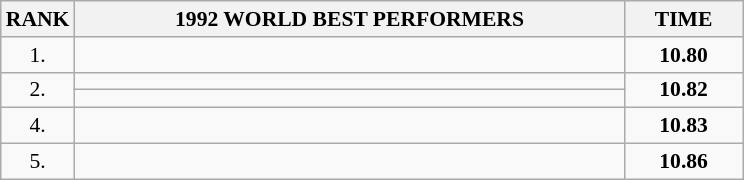<table class="wikitable" style="border-collapse: collapse; font-size: 90%;">
<tr>
<th>RANK</th>
<th align="center" style="width: 25em">1992 WORLD BEST PERFORMERS</th>
<th align="center" style="width: 5em">TIME</th>
</tr>
<tr>
<td align="center">1.</td>
<td></td>
<td align="center"><strong>10.80</strong></td>
</tr>
<tr>
<td rowspan=2 align="center">2.</td>
<td></td>
<td rowspan=2 align="center"><strong>10.82</strong></td>
</tr>
<tr>
<td></td>
</tr>
<tr>
<td align="center">4.</td>
<td></td>
<td align="center"><strong>10.83</strong></td>
</tr>
<tr>
<td align="center">5.</td>
<td></td>
<td align="center"><strong>10.86</strong></td>
</tr>
</table>
